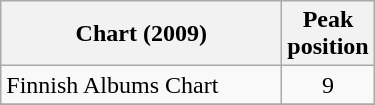<table class="wikitable">
<tr>
<th align="left" width="180">Chart (2009)</th>
<th align="left">Peak<br>position</th>
</tr>
<tr>
<td align="left">Finnish Albums Chart</td>
<td align="center">9</td>
</tr>
<tr>
</tr>
</table>
